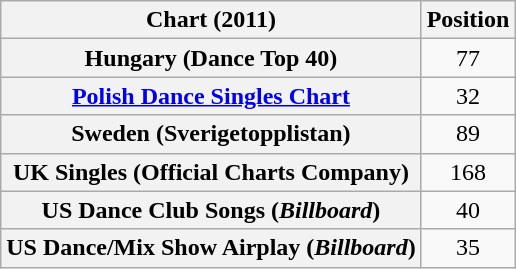<table class="wikitable sortable plainrowheaders" style="text-align:center;" border="1">
<tr>
<th scope="col">Chart (2011)</th>
<th scope="col">Position</th>
</tr>
<tr>
<th scope="row">Hungary (Dance Top 40)</th>
<td>77</td>
</tr>
<tr>
<th scope="row"><a href='#'>Polish Dance Singles Chart</a></th>
<td style="text-align:center;">32</td>
</tr>
<tr>
<th scope="row">Sweden (Sverigetopplistan)</th>
<td>89</td>
</tr>
<tr>
<th scope="row">UK Singles (Official Charts Company)</th>
<td>168</td>
</tr>
<tr>
<th scope="row">US Dance Club Songs (<em>Billboard</em>)</th>
<td>40</td>
</tr>
<tr>
<th scope="row">US Dance/Mix Show Airplay (<em>Billboard</em>)</th>
<td>35</td>
</tr>
</table>
